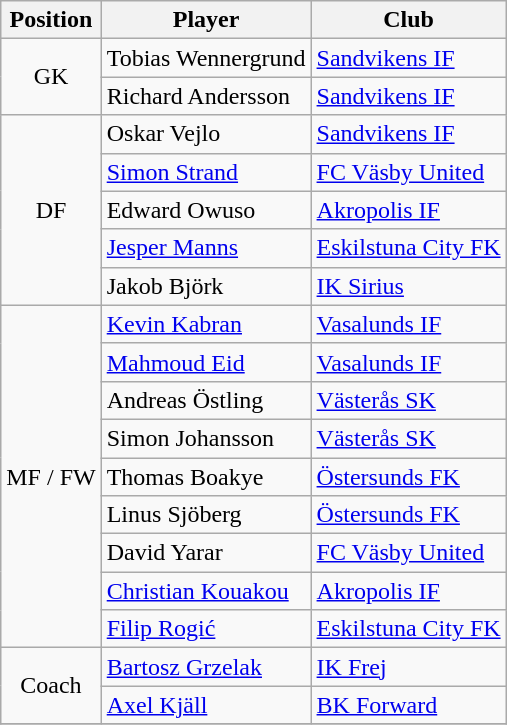<table class="wikitable" style="text-align:center;float:left;margin-right:1em;">
<tr>
<th>Position</th>
<th>Player</th>
<th>Club</th>
</tr>
<tr>
<td rowspan="2">GK</td>
<td align="left"> Tobias Wennergrund</td>
<td align="left"><a href='#'>Sandvikens IF</a></td>
</tr>
<tr>
<td align="left"> Richard Andersson</td>
<td align="left"><a href='#'>Sandvikens IF</a></td>
</tr>
<tr>
<td rowspan="5">DF</td>
<td align="left"> Oskar Vejlo</td>
<td align="left"><a href='#'>Sandvikens IF</a></td>
</tr>
<tr>
<td align="left"> <a href='#'>Simon Strand</a></td>
<td align="left"><a href='#'>FC Väsby United</a></td>
</tr>
<tr>
<td align="left"> Edward Owuso</td>
<td align="left"><a href='#'>Akropolis IF</a></td>
</tr>
<tr>
<td align="left"> <a href='#'>Jesper Manns</a></td>
<td align="left"><a href='#'>Eskilstuna City FK</a></td>
</tr>
<tr>
<td align="left"> Jakob Björk</td>
<td align="left"><a href='#'>IK Sirius</a></td>
</tr>
<tr>
<td rowspan="9">MF / FW</td>
<td align="left"> <a href='#'>Kevin Kabran</a></td>
<td align="left"><a href='#'>Vasalunds IF</a></td>
</tr>
<tr>
<td align="left"> <a href='#'>Mahmoud Eid</a></td>
<td align="left"><a href='#'>Vasalunds IF</a></td>
</tr>
<tr>
<td align="left"> Andreas Östling</td>
<td align="left"><a href='#'>Västerås SK</a></td>
</tr>
<tr>
<td align="left"> Simon Johansson</td>
<td align="left"><a href='#'>Västerås SK</a></td>
</tr>
<tr>
<td align="left"> Thomas Boakye</td>
<td align="left"><a href='#'>Östersunds FK</a></td>
</tr>
<tr>
<td align="left"> Linus Sjöberg</td>
<td align="left"><a href='#'>Östersunds FK</a></td>
</tr>
<tr>
<td align="left"> David Yarar</td>
<td align="left"><a href='#'>FC Väsby United</a></td>
</tr>
<tr>
<td align="left"> <a href='#'>Christian Kouakou</a></td>
<td align="left"><a href='#'>Akropolis IF</a></td>
</tr>
<tr>
<td align="left"> <a href='#'>Filip Rogić</a></td>
<td align="left"><a href='#'>Eskilstuna City FK</a></td>
</tr>
<tr>
<td rowspan="2">Coach</td>
<td align="left"> <a href='#'>Bartosz Grzelak</a></td>
<td align="left"><a href='#'>IK Frej</a></td>
</tr>
<tr>
<td align="left"> <a href='#'>Axel Kjäll</a></td>
<td align="left"><a href='#'>BK Forward</a></td>
</tr>
<tr>
</tr>
</table>
